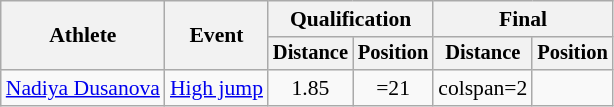<table class=wikitable style="font-size:90%">
<tr>
<th rowspan="2">Athlete</th>
<th rowspan="2">Event</th>
<th colspan="2">Qualification</th>
<th colspan="2">Final</th>
</tr>
<tr style="font-size:95%">
<th>Distance</th>
<th>Position</th>
<th>Distance</th>
<th>Position</th>
</tr>
<tr style=text-align:center>
<td style=text-align:left><a href='#'>Nadiya Dusanova</a></td>
<td style=text-align:left><a href='#'>High jump</a></td>
<td>1.85</td>
<td>=21</td>
<td>colspan=2 </td>
</tr>
</table>
